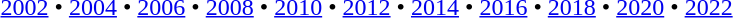<table id=toc class=toc summary=Contents>
<tr>
<td align=center><br><a href='#'>2002</a> • <a href='#'>2004</a> • <a href='#'>2006</a> • <a href='#'>2008</a> • <a href='#'>2010</a> • <a href='#'>2012</a> • <a href='#'>2014</a> • <a href='#'>2016</a> • <a href='#'>2018</a> • <a href='#'>2020</a> • <a href='#'>2022</a></td>
</tr>
</table>
